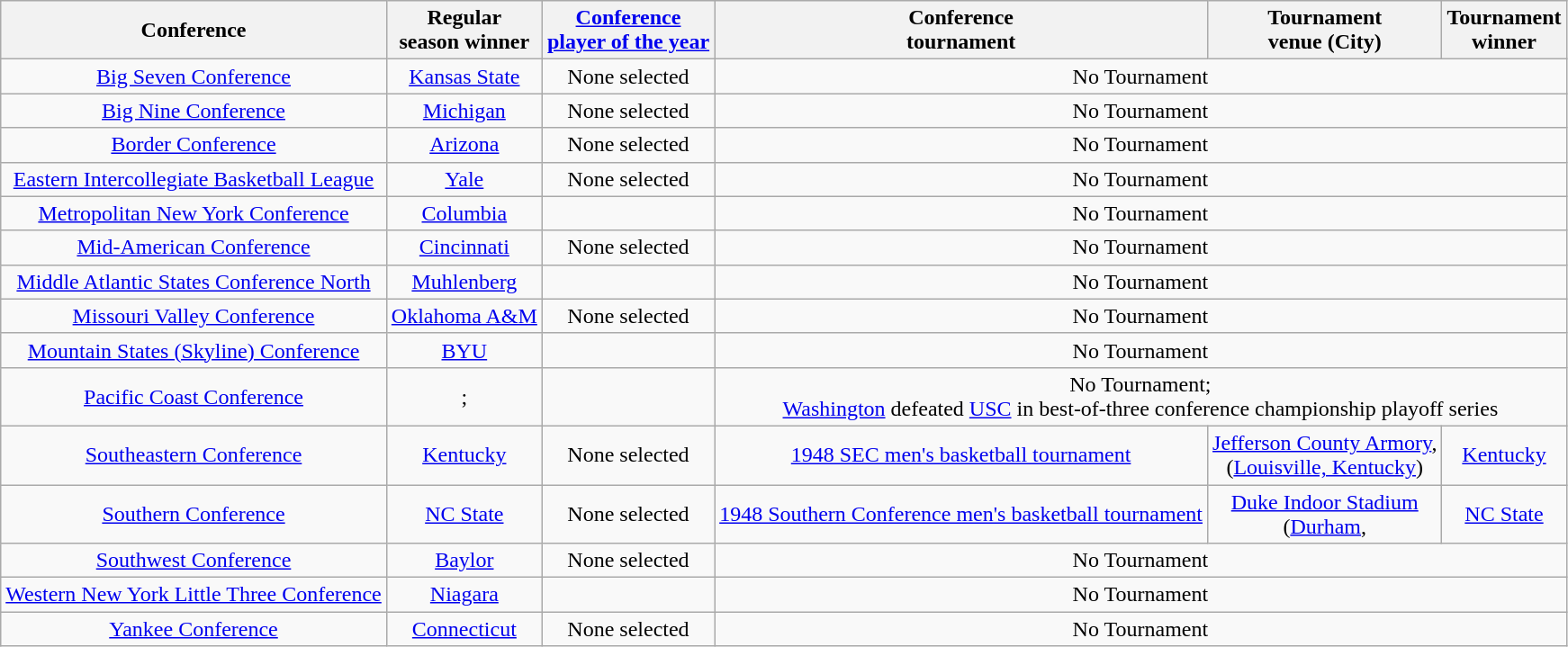<table class="wikitable" style="text-align:center;">
<tr>
<th>Conference</th>
<th>Regular <br> season winner</th>
<th><a href='#'>Conference <br> player of the year</a></th>
<th>Conference <br> tournament</th>
<th>Tournament <br> venue (City)</th>
<th>Tournament <br> winner</th>
</tr>
<tr>
<td><a href='#'>Big Seven Conference</a></td>
<td><a href='#'>Kansas State</a></td>
<td>None selected</td>
<td colspan=3>No Tournament</td>
</tr>
<tr>
<td><a href='#'>Big Nine Conference</a></td>
<td><a href='#'>Michigan</a></td>
<td>None selected</td>
<td colspan=3>No Tournament</td>
</tr>
<tr>
<td><a href='#'>Border Conference</a></td>
<td><a href='#'>Arizona</a></td>
<td>None selected</td>
<td colspan=3>No Tournament</td>
</tr>
<tr>
<td><a href='#'>Eastern Intercollegiate Basketball League</a></td>
<td><a href='#'>Yale</a></td>
<td>None selected</td>
<td colspan=3>No Tournament</td>
</tr>
<tr>
<td><a href='#'>Metropolitan New York Conference</a></td>
<td><a href='#'>Columbia</a></td>
<td></td>
<td colspan=3>No Tournament</td>
</tr>
<tr>
<td><a href='#'>Mid-American Conference</a></td>
<td><a href='#'>Cincinnati</a></td>
<td>None selected</td>
<td colspan=3>No Tournament</td>
</tr>
<tr>
<td><a href='#'>Middle Atlantic States Conference North</a></td>
<td><a href='#'>Muhlenberg</a></td>
<td></td>
<td colspan=3>No Tournament</td>
</tr>
<tr>
<td><a href='#'>Missouri Valley Conference</a></td>
<td><a href='#'>Oklahoma A&M</a></td>
<td>None selected</td>
<td colspan=3>No Tournament</td>
</tr>
<tr>
<td><a href='#'>Mountain States (Skyline) Conference</a></td>
<td><a href='#'>BYU</a></td>
<td></td>
<td colspan=3>No Tournament</td>
</tr>
<tr>
<td><a href='#'>Pacific Coast Conference</a></td>
<td>; </td>
<td></td>
<td colspan=3>No Tournament;<br><a href='#'>Washington</a> defeated <a href='#'>USC</a> in best-of-three conference championship playoff series</td>
</tr>
<tr>
<td><a href='#'>Southeastern Conference</a></td>
<td><a href='#'>Kentucky</a></td>
<td>None selected</td>
<td><a href='#'>1948 SEC men's basketball tournament</a></td>
<td><a href='#'>Jefferson County Armory</a>,<br>(<a href='#'>Louisville, Kentucky</a>)</td>
<td><a href='#'>Kentucky</a></td>
</tr>
<tr>
<td><a href='#'>Southern Conference</a></td>
<td><a href='#'>NC State</a></td>
<td>None selected</td>
<td><a href='#'>1948 Southern Conference men's basketball tournament</a></td>
<td><a href='#'>Duke Indoor Stadium</a><br>(<a href='#'>Durham</a>, </td>
<td><a href='#'>NC State</a></td>
</tr>
<tr>
<td><a href='#'>Southwest Conference</a></td>
<td><a href='#'>Baylor</a></td>
<td>None selected</td>
<td colspan=3>No Tournament</td>
</tr>
<tr>
<td><a href='#'>Western New York Little Three Conference</a></td>
<td><a href='#'>Niagara</a></td>
<td></td>
<td colspan=3>No Tournament</td>
</tr>
<tr>
<td><a href='#'>Yankee Conference</a></td>
<td><a href='#'>Connecticut</a></td>
<td>None selected</td>
<td colspan=3>No Tournament</td>
</tr>
</table>
